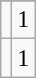<table class="wikitable">
<tr>
</tr>
<tr align=center>
<td><a href='#'><strong></strong></a></td>
<td>1</td>
</tr>
<tr align=center>
<td><a href='#'><strong></strong></a></td>
<td>1</td>
</tr>
</table>
